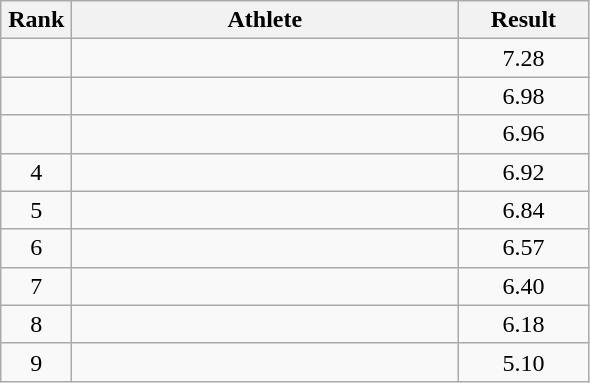<table class=wikitable style="text-align:center">
<tr>
<th width=40>Rank</th>
<th width=250>Athlete</th>
<th width=80>Result</th>
</tr>
<tr>
<td></td>
<td align=left></td>
<td>7.28</td>
</tr>
<tr>
<td></td>
<td align=left></td>
<td>6.98</td>
</tr>
<tr>
<td></td>
<td align=left></td>
<td>6.96</td>
</tr>
<tr>
<td>4</td>
<td align=left></td>
<td>6.92</td>
</tr>
<tr>
<td>5</td>
<td align=left></td>
<td>6.84</td>
</tr>
<tr>
<td>6</td>
<td align=left></td>
<td>6.57</td>
</tr>
<tr>
<td>7</td>
<td align=left></td>
<td>6.40</td>
</tr>
<tr>
<td>8</td>
<td align=left></td>
<td>6.18</td>
</tr>
<tr>
<td>9</td>
<td align=left></td>
<td>5.10</td>
</tr>
</table>
